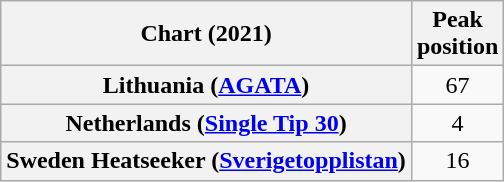<table class="wikitable sortable plainrowheaders" style="text-align:center">
<tr>
<th scope="col">Chart (2021)</th>
<th scope="col">Peak<br>position</th>
</tr>
<tr>
<th scope="row">Lithuania (<a href='#'>AGATA</a>)</th>
<td>67</td>
</tr>
<tr>
<th scope="row">Netherlands (<a href='#'>Single Tip 30</a>)</th>
<td>4</td>
</tr>
<tr>
<th scope="row">Sweden Heatseeker (<a href='#'>Sverigetopplistan</a>)</th>
<td>16</td>
</tr>
</table>
